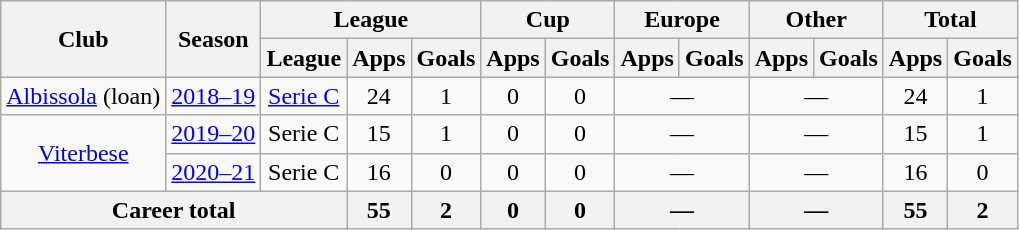<table class="wikitable" style="text-align: center;">
<tr>
<th rowspan="2">Club</th>
<th rowspan="2">Season</th>
<th colspan="3">League</th>
<th colspan="2">Cup</th>
<th colspan="2">Europe</th>
<th colspan="2">Other</th>
<th colspan="2">Total</th>
</tr>
<tr>
<th>League</th>
<th>Apps</th>
<th>Goals</th>
<th>Apps</th>
<th>Goals</th>
<th>Apps</th>
<th>Goals</th>
<th>Apps</th>
<th>Goals</th>
<th>Apps</th>
<th>Goals</th>
</tr>
<tr>
<td><a href='#'>Albissola</a> (loan)</td>
<td><a href='#'>2018–19</a></td>
<td><a href='#'>Serie C</a></td>
<td>24</td>
<td>1</td>
<td>0</td>
<td>0</td>
<td colspan="2">—</td>
<td colspan="2">—</td>
<td>24</td>
<td>1</td>
</tr>
<tr>
<td rowspan="2"><a href='#'>Viterbese</a></td>
<td><a href='#'>2019–20</a></td>
<td>Serie C</td>
<td>15</td>
<td>1</td>
<td>0</td>
<td>0</td>
<td colspan="2">—</td>
<td colspan="2">—</td>
<td>15</td>
<td>1</td>
</tr>
<tr>
<td><a href='#'>2020–21</a></td>
<td>Serie C</td>
<td>16</td>
<td>0</td>
<td>0</td>
<td>0</td>
<td colspan="2">—</td>
<td colspan="2">—</td>
<td>16</td>
<td>0</td>
</tr>
<tr>
<th colspan="3">Career total</th>
<th>55</th>
<th>2</th>
<th>0</th>
<th>0</th>
<th colspan="2">—</th>
<th colspan="2">—</th>
<th>55</th>
<th>2</th>
</tr>
</table>
